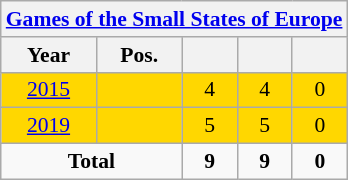<table class="wikitable" style="text-align: center;font-size:90%;">
<tr>
<th colspan=5><a href='#'>Games of the Small States of Europe</a></th>
</tr>
<tr>
<th>Year</th>
<th>Pos.</th>
<th width=30></th>
<th width=30></th>
<th width=30></th>
</tr>
<tr style="background:gold;">
<td> <a href='#'>2015</a></td>
<td></td>
<td>4</td>
<td>4</td>
<td>0</td>
</tr>
<tr style="background:gold;">
<td> <a href='#'>2019</a></td>
<td></td>
<td>5</td>
<td>5</td>
<td>0</td>
</tr>
<tr>
<td colspan=2><strong>Total</strong></td>
<td><strong>9</strong></td>
<td><strong>9</strong></td>
<td><strong>0</strong></td>
</tr>
</table>
